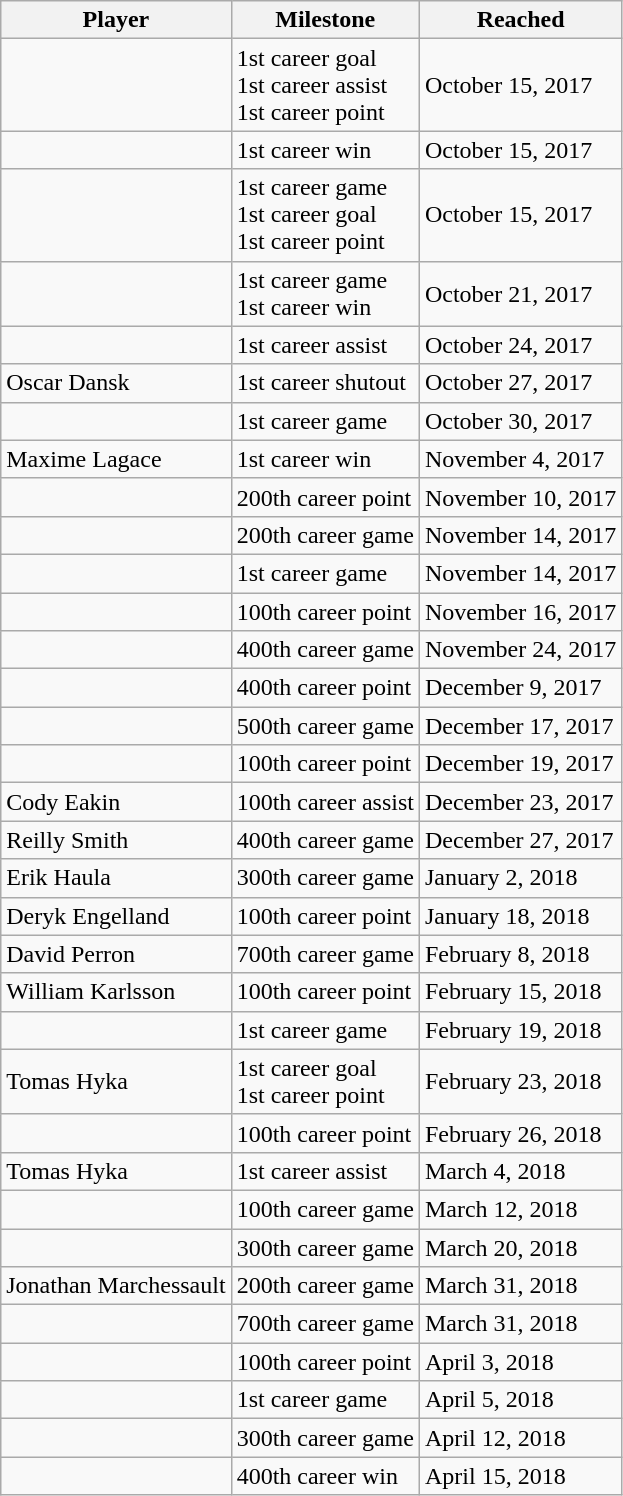<table class="wikitable sortable">
<tr>
<th>Player</th>
<th>Milestone</th>
<th data-sort-type="date">Reached</th>
</tr>
<tr>
<td></td>
<td>1st career goal<br>1st career assist<br>1st career point</td>
<td>October 15, 2017</td>
</tr>
<tr>
<td></td>
<td>1st career win</td>
<td>October 15, 2017</td>
</tr>
<tr>
<td></td>
<td>1st career game<br>1st career goal<br>1st career point</td>
<td>October 15, 2017</td>
</tr>
<tr>
<td></td>
<td>1st career game<br>1st career win</td>
<td>October 21, 2017</td>
</tr>
<tr>
<td></td>
<td>1st career assist</td>
<td>October 24, 2017</td>
</tr>
<tr>
<td>Oscar Dansk</td>
<td>1st career shutout</td>
<td>October 27, 2017</td>
</tr>
<tr>
<td></td>
<td>1st career game</td>
<td>October 30, 2017</td>
</tr>
<tr>
<td>Maxime Lagace</td>
<td>1st career win</td>
<td>November 4, 2017</td>
</tr>
<tr>
<td></td>
<td>200th career point</td>
<td>November 10, 2017</td>
</tr>
<tr>
<td></td>
<td>200th career game</td>
<td>November 14, 2017</td>
</tr>
<tr>
<td></td>
<td>1st career game</td>
<td>November 14, 2017</td>
</tr>
<tr>
<td></td>
<td>100th career point</td>
<td>November 16, 2017</td>
</tr>
<tr>
<td></td>
<td>400th career game</td>
<td>November 24, 2017</td>
</tr>
<tr>
<td></td>
<td>400th career point</td>
<td>December 9, 2017</td>
</tr>
<tr>
<td></td>
<td>500th career game</td>
<td>December 17, 2017</td>
</tr>
<tr>
<td></td>
<td>100th career point</td>
<td>December 19, 2017</td>
</tr>
<tr>
<td>Cody Eakin</td>
<td>100th career assist</td>
<td>December 23, 2017</td>
</tr>
<tr>
<td>Reilly Smith</td>
<td>400th career game</td>
<td>December 27, 2017</td>
</tr>
<tr>
<td>Erik Haula</td>
<td>300th career game</td>
<td>January 2, 2018</td>
</tr>
<tr>
<td>Deryk Engelland</td>
<td>100th career point</td>
<td>January 18, 2018</td>
</tr>
<tr>
<td>David Perron</td>
<td>700th career game</td>
<td>February 8, 2018</td>
</tr>
<tr>
<td>William Karlsson</td>
<td>100th career point</td>
<td>February 15, 2018</td>
</tr>
<tr>
<td></td>
<td>1st career game</td>
<td>February 19, 2018</td>
</tr>
<tr>
<td>Tomas Hyka</td>
<td>1st career goal<br>1st career point</td>
<td>February 23, 2018</td>
</tr>
<tr>
<td></td>
<td>100th career point</td>
<td>February 26, 2018</td>
</tr>
<tr>
<td>Tomas Hyka</td>
<td>1st career assist</td>
<td>March 4, 2018</td>
</tr>
<tr>
<td></td>
<td>100th career game</td>
<td>March 12, 2018</td>
</tr>
<tr>
<td></td>
<td>300th career game</td>
<td>March 20, 2018</td>
</tr>
<tr>
<td>Jonathan Marchessault</td>
<td>200th career game</td>
<td>March 31, 2018</td>
</tr>
<tr>
<td></td>
<td>700th career game</td>
<td>March 31, 2018</td>
</tr>
<tr>
<td></td>
<td>100th career point</td>
<td>April 3, 2018</td>
</tr>
<tr>
<td></td>
<td>1st career game</td>
<td>April 5, 2018</td>
</tr>
<tr>
<td></td>
<td>300th career game</td>
<td>April 12, 2018</td>
</tr>
<tr>
<td></td>
<td>400th career win</td>
<td>April 15, 2018</td>
</tr>
</table>
